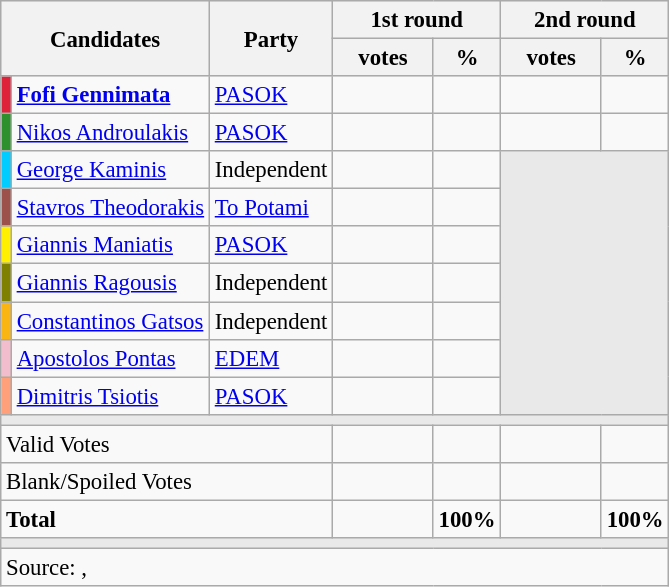<table class="wikitable" style="text-align:right; font-size:95%;">
<tr style="background-color:#E9E9E9;text-align:center;">
<th rowspan="2" colspan="2" align="left">Candidates</th>
<th rowspan="2" colspan="1" align="left">Party</th>
<th colspan="2">1st round</th>
<th colspan="2">2nd round</th>
</tr>
<tr style="background-color:#E9E9E9;text-align:center;">
<th width="60">votes</th>
<th width="30">%</th>
<th width="60">votes</th>
<th width="30">%</th>
</tr>
<tr>
<td style="background-color:#DD2239"></td>
<td style="text-align:left;"><strong><a href='#'>Fofi Gennimata</a></strong></td>
<td style="text-align:left;"><a href='#'>PASOK</a></td>
<td><strong></strong></td>
<td><strong></strong></td>
<td><strong></strong></td>
<td><strong></strong></td>
</tr>
<tr>
<td style="background-color:#2D902D"></td>
<td style="text-align:left;"><a href='#'>Nikos Androulakis</a></td>
<td style="text-align:left;"><a href='#'>PASOK</a></td>
<td><strong></strong></td>
<td><strong></strong></td>
<td></td>
<td></td>
</tr>
<tr>
<td style="background-color:#00CCFF"></td>
<td style="text-align:left;"><a href='#'>George Kaminis</a></td>
<td style="text-align:left;">Independent</td>
<td></td>
<td></td>
<td colspan="2" rowspan="7" style="background-color:#E9E9E9"></td>
</tr>
<tr>
<td style="background-color:#9C514A"></td>
<td style="text-align:left;"><a href='#'>Stavros Theodorakis</a></td>
<td style="text-align:left;"><a href='#'>To Potami</a></td>
<td></td>
<td></td>
</tr>
<tr>
<td style="background-color:#FFF000"></td>
<td style="text-align:left;"><a href='#'>Giannis Maniatis</a></td>
<td style="text-align:left;"><a href='#'>PASOK</a></td>
<td></td>
<td></td>
</tr>
<tr>
<td style="background-color:#808000"></td>
<td style="text-align:left;"><a href='#'>Giannis Ragousis</a></td>
<td style="text-align:left;">Independent</td>
<td></td>
<td></td>
</tr>
<tr>
<td style="background-color:#FAB512"></td>
<td style="text-align:left;"><a href='#'>Constantinos Gatsos</a></td>
<td style="text-align:left;">Independent</td>
<td></td>
<td></td>
</tr>
<tr>
<td style="background-color:#F2BDCD"></td>
<td style="text-align:left;"><a href='#'>Apostolos Pontas</a></td>
<td style="text-align:left;"><a href='#'>EDEM</a></td>
<td></td>
<td></td>
</tr>
<tr>
<td style="background-color:#FFA07A"></td>
<td style="text-align:left;"><a href='#'>Dimitris Tsiotis</a></td>
<td style="text-align:left;"><a href='#'>PASOK</a></td>
<td></td>
<td></td>
</tr>
<tr>
<td colspan="7" style="background-color:#E9E9E9"></td>
</tr>
<tr>
<td colspan="3" align="left">Valid Votes</td>
<td></td>
<td></td>
<td></td>
<td></td>
</tr>
<tr>
<td colspan="3" align="left">Blank/Spoiled Votes</td>
<td></td>
<td></td>
<td></td>
<td></td>
</tr>
<tr style="font-weight:bold;">
<td colspan="3" align="left">Total</td>
<td></td>
<td>100%</td>
<td></td>
<td>100%</td>
</tr>
<tr>
<td colspan="7" style="background-color:#E9E9E9"></td>
</tr>
<tr>
<td colspan="7" align="left">Source: , </td>
</tr>
</table>
